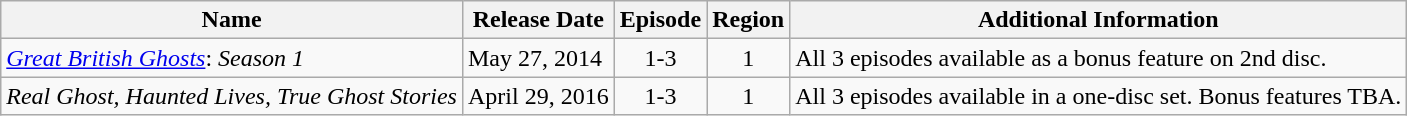<table class="wikitable">
<tr>
<th>Name</th>
<th>Release Date</th>
<th>Episode</th>
<th>Region</th>
<th>Additional Information</th>
</tr>
<tr>
<td><em><a href='#'>Great British Ghosts</a></em>: <em>Season 1</em></td>
<td>May 27, 2014</td>
<td style="text-align:center;">1-3</td>
<td style="text-align:center;">1</td>
<td>All 3 episodes available as a bonus feature on 2nd disc.</td>
</tr>
<tr>
<td><em>Real Ghost, Haunted Lives, True Ghost Stories</em></td>
<td>April 29, 2016</td>
<td style="text-align:center;">1-3</td>
<td style="text-align:center;">1</td>
<td>All 3 episodes available in a one-disc set. Bonus features TBA.</td>
</tr>
</table>
